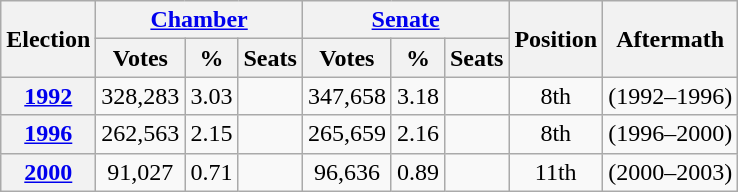<table class=wikitable style=text-align:center>
<tr>
<th rowspan="2">Election</th>
<th colspan="3"><a href='#'>Chamber</a></th>
<th colspan="3"><a href='#'>Senate</a></th>
<th rowspan="2">Position</th>
<th rowspan="2">Aftermath</th>
</tr>
<tr>
<th>Votes</th>
<th>%</th>
<th>Seats</th>
<th>Votes</th>
<th>%</th>
<th>Seats</th>
</tr>
<tr>
<th><a href='#'>1992</a></th>
<td>328,283</td>
<td>3.03</td>
<td></td>
<td>347,658</td>
<td>3.18</td>
<td></td>
<td>8th</td>
<td> (1992–1996)</td>
</tr>
<tr>
<th><a href='#'>1996</a></th>
<td>262,563</td>
<td>2.15</td>
<td></td>
<td>265,659</td>
<td>2.16</td>
<td></td>
<td>8th</td>
<td> (1996–2000)</td>
</tr>
<tr>
<th><a href='#'>2000</a></th>
<td>91,027</td>
<td>0.71</td>
<td></td>
<td>96,636</td>
<td>0.89</td>
<td></td>
<td>11th</td>
<td> (2000–2003)</td>
</tr>
</table>
